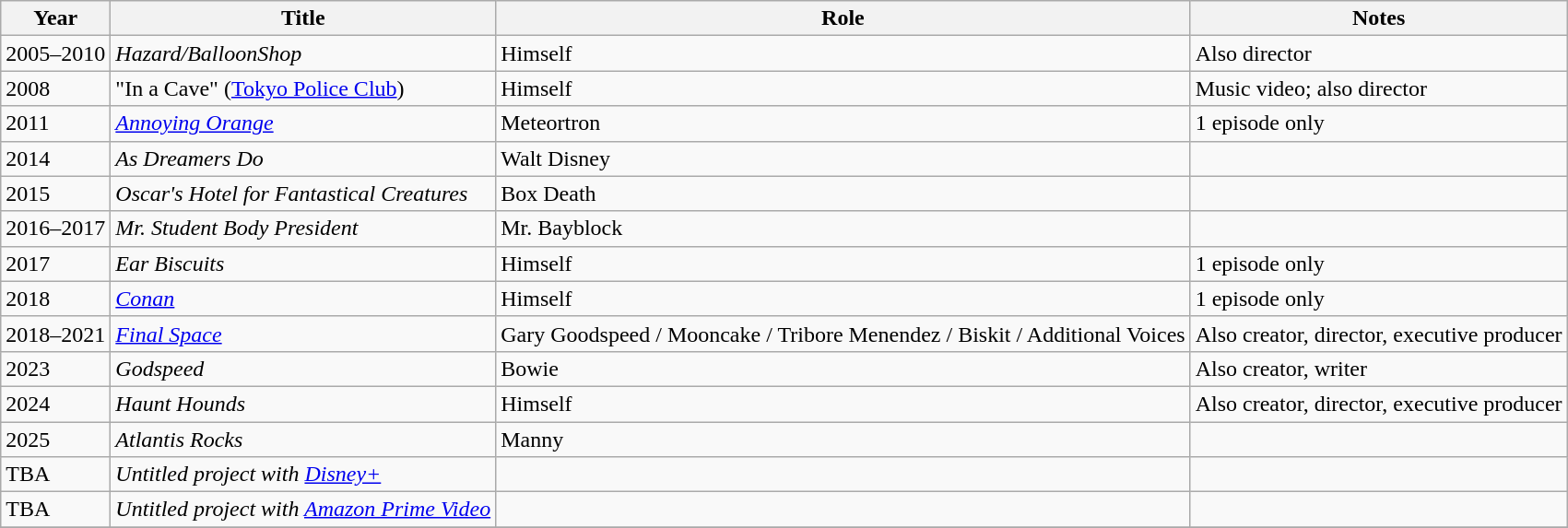<table class="wikitable">
<tr>
<th>Year</th>
<th>Title</th>
<th>Role</th>
<th>Notes</th>
</tr>
<tr>
<td>2005–2010</td>
<td><em>Hazard/BalloonShop</em></td>
<td>Himself</td>
<td>Also director</td>
</tr>
<tr>
<td>2008</td>
<td>"In a Cave" (<a href='#'>Tokyo Police Club</a>)</td>
<td>Himself</td>
<td>Music video; also director</td>
</tr>
<tr>
<td>2011</td>
<td><em><a href='#'>Annoying Orange</a></em></td>
<td>Meteortron</td>
<td>1 episode only</td>
</tr>
<tr>
<td>2014</td>
<td><em>As Dreamers Do</em></td>
<td>Walt Disney</td>
<td></td>
</tr>
<tr>
<td>2015</td>
<td><em>Oscar's Hotel for Fantastical Creatures</em></td>
<td>Box Death</td>
<td></td>
</tr>
<tr>
<td>2016–2017</td>
<td><em>Mr. Student Body President</em></td>
<td>Mr. Bayblock</td>
<td></td>
</tr>
<tr>
<td>2017</td>
<td><em>Ear Biscuits</em></td>
<td>Himself</td>
<td>1 episode only</td>
</tr>
<tr>
<td>2018</td>
<td><em><a href='#'>Conan</a></em></td>
<td>Himself</td>
<td>1 episode only</td>
</tr>
<tr>
<td>2018–2021</td>
<td><em><a href='#'>Final Space</a></em></td>
<td>Gary Goodspeed / Mooncake / Tribore Menendez / Biskit / Additional Voices</td>
<td>Also creator, director, executive producer</td>
</tr>
<tr>
<td>2023</td>
<td><em>Godspeed</em></td>
<td>Bowie</td>
<td>Also creator, writer</td>
</tr>
<tr>
<td>2024</td>
<td><em>Haunt Hounds</em></td>
<td>Himself</td>
<td>Also creator, director, executive producer</td>
</tr>
<tr>
<td>2025</td>
<td><em>Atlantis Rocks</em></td>
<td>Manny</td>
<td></td>
</tr>
<tr>
<td>TBA</td>
<td><em>Untitled project with <a href='#'>Disney+</a></em></td>
<td></td>
<td></td>
</tr>
<tr>
<td>TBA</td>
<td><em>Untitled project with <a href='#'>Amazon Prime Video</a></em></td>
<td></td>
<td></td>
</tr>
<tr>
</tr>
</table>
